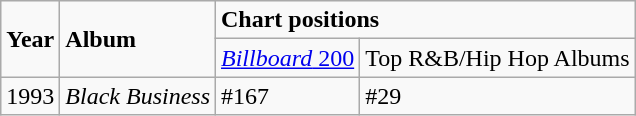<table class="wikitable">
<tr>
<td rowspan="2"><strong>Year</strong></td>
<td rowspan="2"><strong>Album</strong></td>
<td colspan="3"><strong>Chart positions</strong></td>
</tr>
<tr>
<td><a href='#'><em>Billboard</em> 200</a></td>
<td>Top R&B/Hip Hop Albums</td>
</tr>
<tr>
<td>1993</td>
<td><em>Black Business</em></td>
<td>#167</td>
<td>#29</td>
</tr>
</table>
